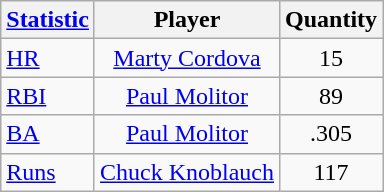<table class="wikitable" style="text-align: center;">
<tr>
<th><a href='#'>Statistic</a></th>
<th>Player</th>
<th>Quantity</th>
</tr>
<tr>
<td align="left"><a href='#'>HR</a></td>
<td><a href='#'>Marty Cordova</a></td>
<td>15</td>
</tr>
<tr>
<td align="left"><a href='#'>RBI</a></td>
<td><a href='#'>Paul Molitor</a></td>
<td>89</td>
</tr>
<tr>
<td align="left"><a href='#'>BA</a></td>
<td><a href='#'>Paul Molitor</a></td>
<td>.305</td>
</tr>
<tr>
<td align="left"><a href='#'>Runs</a></td>
<td><a href='#'>Chuck Knoblauch</a></td>
<td>117</td>
</tr>
</table>
